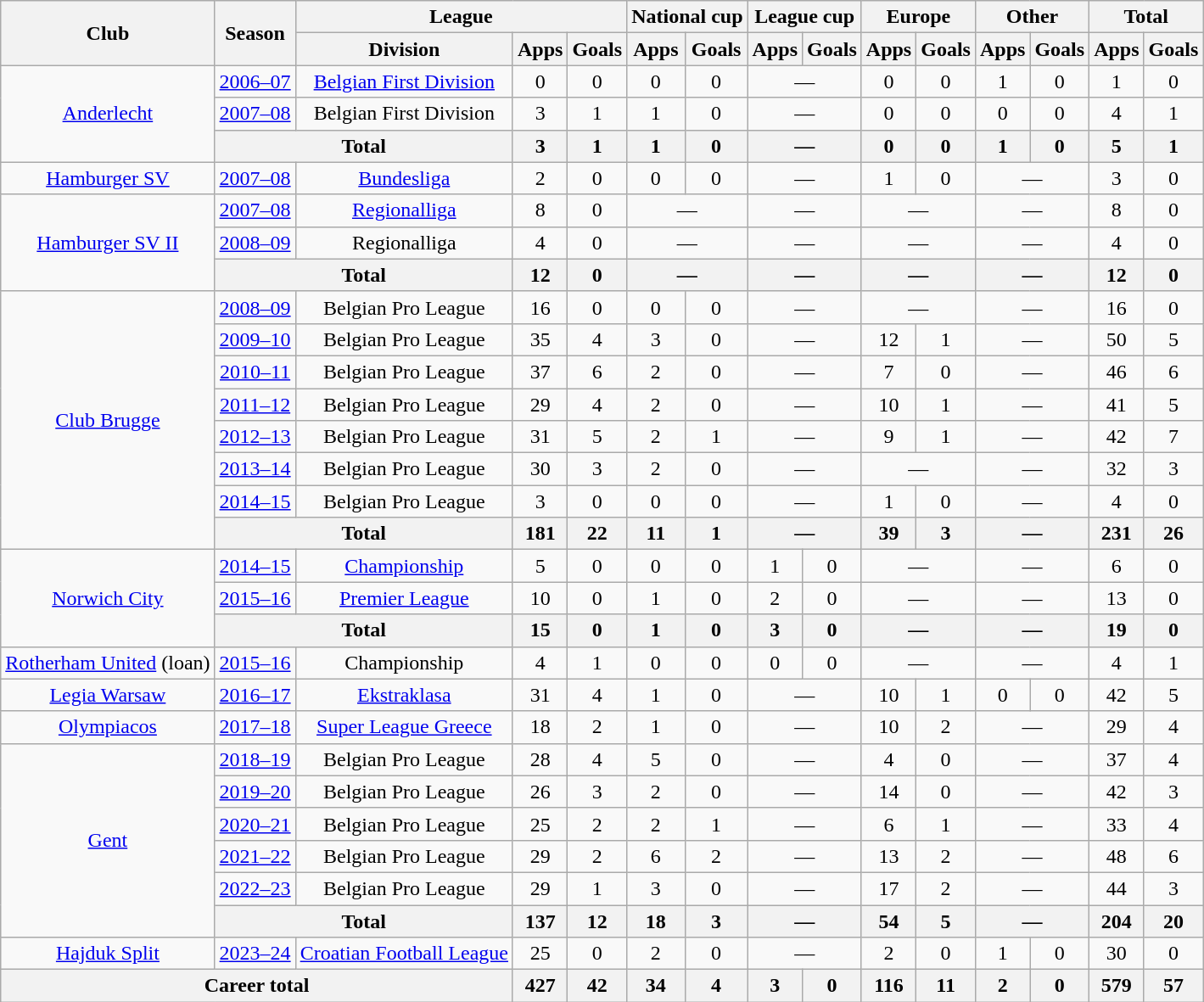<table class="wikitable" style="text-align:center">
<tr>
<th rowspan="2">Club</th>
<th rowspan="2">Season</th>
<th colspan="3">League</th>
<th colspan="2">National cup</th>
<th colspan="2">League cup</th>
<th colspan="2">Europe</th>
<th colspan="2">Other</th>
<th colspan="2">Total</th>
</tr>
<tr>
<th>Division</th>
<th>Apps</th>
<th>Goals</th>
<th>Apps</th>
<th>Goals</th>
<th>Apps</th>
<th>Goals</th>
<th>Apps</th>
<th>Goals</th>
<th>Apps</th>
<th>Goals</th>
<th>Apps</th>
<th>Goals</th>
</tr>
<tr>
<td rowspan="3"><a href='#'>Anderlecht</a></td>
<td><a href='#'>2006–07</a></td>
<td><a href='#'>Belgian First Division</a></td>
<td>0</td>
<td>0</td>
<td>0</td>
<td>0</td>
<td colspan="2">—</td>
<td>0</td>
<td>0</td>
<td>1</td>
<td>0</td>
<td>1</td>
<td>0</td>
</tr>
<tr>
<td><a href='#'>2007–08</a></td>
<td>Belgian First Division</td>
<td>3</td>
<td>1</td>
<td>1</td>
<td>0</td>
<td colspan="2">—</td>
<td>0</td>
<td>0</td>
<td>0</td>
<td>0</td>
<td>4</td>
<td>1</td>
</tr>
<tr>
<th colspan="2">Total</th>
<th>3</th>
<th>1</th>
<th>1</th>
<th>0</th>
<th colspan="2">—</th>
<th>0</th>
<th>0</th>
<th>1</th>
<th>0</th>
<th>5</th>
<th>1</th>
</tr>
<tr>
<td><a href='#'>Hamburger SV</a></td>
<td><a href='#'>2007–08</a></td>
<td><a href='#'>Bundesliga</a></td>
<td>2</td>
<td>0</td>
<td>0</td>
<td>0</td>
<td colspan="2">—</td>
<td>1</td>
<td>0</td>
<td colspan="2">—</td>
<td>3</td>
<td>0</td>
</tr>
<tr>
<td rowspan="3"><a href='#'>Hamburger SV II</a></td>
<td><a href='#'>2007–08</a></td>
<td><a href='#'>Regionalliga</a></td>
<td>8</td>
<td>0</td>
<td colspan="2">—</td>
<td colspan="2">—</td>
<td colspan="2">—</td>
<td colspan="2">—</td>
<td>8</td>
<td>0</td>
</tr>
<tr>
<td><a href='#'>2008–09</a></td>
<td>Regionalliga</td>
<td>4</td>
<td>0</td>
<td colspan="2">—</td>
<td colspan="2">—</td>
<td colspan="2">—</td>
<td colspan="2">—</td>
<td>4</td>
<td>0</td>
</tr>
<tr>
<th colspan="2">Total</th>
<th>12</th>
<th>0</th>
<th colspan="2">—</th>
<th colspan="2">—</th>
<th colspan="2">—</th>
<th colspan="2">—</th>
<th>12</th>
<th>0</th>
</tr>
<tr>
<td rowspan="8"><a href='#'>Club Brugge</a></td>
<td><a href='#'>2008–09</a></td>
<td>Belgian Pro League</td>
<td>16</td>
<td>0</td>
<td>0</td>
<td>0</td>
<td colspan="2">—</td>
<td colspan="2">—</td>
<td colspan="2">—</td>
<td>16</td>
<td>0</td>
</tr>
<tr>
<td><a href='#'>2009–10</a></td>
<td>Belgian Pro League</td>
<td>35</td>
<td>4</td>
<td>3</td>
<td>0</td>
<td colspan="2">—</td>
<td>12</td>
<td>1</td>
<td colspan="2">—</td>
<td>50</td>
<td>5</td>
</tr>
<tr>
<td><a href='#'>2010–11</a></td>
<td>Belgian Pro League</td>
<td>37</td>
<td>6</td>
<td>2</td>
<td>0</td>
<td colspan="2">—</td>
<td>7</td>
<td>0</td>
<td colspan="2">—</td>
<td>46</td>
<td>6</td>
</tr>
<tr>
<td><a href='#'>2011–12</a></td>
<td>Belgian Pro League</td>
<td>29</td>
<td>4</td>
<td>2</td>
<td>0</td>
<td colspan="2">—</td>
<td>10</td>
<td>1</td>
<td colspan="2">—</td>
<td>41</td>
<td>5</td>
</tr>
<tr>
<td><a href='#'>2012–13</a></td>
<td>Belgian Pro League</td>
<td>31</td>
<td>5</td>
<td>2</td>
<td>1</td>
<td colspan="2">—</td>
<td>9</td>
<td>1</td>
<td colspan="2">—</td>
<td>42</td>
<td>7</td>
</tr>
<tr>
<td><a href='#'>2013–14</a></td>
<td>Belgian Pro League</td>
<td>30</td>
<td>3</td>
<td>2</td>
<td>0</td>
<td colspan="2">—</td>
<td colspan="2">—</td>
<td colspan="2">—</td>
<td>32</td>
<td>3</td>
</tr>
<tr>
<td><a href='#'>2014–15</a></td>
<td>Belgian Pro League</td>
<td>3</td>
<td>0</td>
<td>0</td>
<td>0</td>
<td colspan="2">—</td>
<td>1</td>
<td>0</td>
<td colspan="2">—</td>
<td>4</td>
<td>0</td>
</tr>
<tr>
<th colspan="2">Total</th>
<th>181</th>
<th>22</th>
<th>11</th>
<th>1</th>
<th colspan="2">—</th>
<th>39</th>
<th>3</th>
<th colspan="2">—</th>
<th>231</th>
<th>26</th>
</tr>
<tr>
<td rowspan="3"><a href='#'>Norwich City</a></td>
<td><a href='#'>2014–15</a></td>
<td><a href='#'>Championship</a></td>
<td>5</td>
<td>0</td>
<td>0</td>
<td>0</td>
<td>1</td>
<td>0</td>
<td colspan="2">—</td>
<td colspan="2">—</td>
<td>6</td>
<td>0</td>
</tr>
<tr>
<td><a href='#'>2015–16</a></td>
<td><a href='#'>Premier League</a></td>
<td>10</td>
<td>0</td>
<td>1</td>
<td>0</td>
<td>2</td>
<td>0</td>
<td colspan="2">—</td>
<td colspan="2">—</td>
<td>13</td>
<td>0</td>
</tr>
<tr>
<th colspan="2">Total</th>
<th>15</th>
<th>0</th>
<th>1</th>
<th>0</th>
<th>3</th>
<th>0</th>
<th colspan="2">—</th>
<th colspan="2">—</th>
<th>19</th>
<th>0</th>
</tr>
<tr>
<td><a href='#'>Rotherham United</a> (loan)</td>
<td><a href='#'>2015–16</a></td>
<td>Championship</td>
<td>4</td>
<td>1</td>
<td>0</td>
<td>0</td>
<td>0</td>
<td>0</td>
<td colspan="2">—</td>
<td colspan="2">—</td>
<td>4</td>
<td>1</td>
</tr>
<tr>
<td><a href='#'>Legia Warsaw</a></td>
<td><a href='#'>2016–17</a></td>
<td><a href='#'>Ekstraklasa</a></td>
<td>31</td>
<td>4</td>
<td>1</td>
<td>0</td>
<td colspan="2">—</td>
<td>10</td>
<td>1</td>
<td>0</td>
<td>0</td>
<td>42</td>
<td>5</td>
</tr>
<tr>
<td><a href='#'>Olympiacos</a></td>
<td><a href='#'>2017–18</a></td>
<td><a href='#'>Super League Greece</a></td>
<td>18</td>
<td>2</td>
<td>1</td>
<td>0</td>
<td colspan="2">—</td>
<td>10</td>
<td>2</td>
<td colspan="2">—</td>
<td>29</td>
<td>4</td>
</tr>
<tr>
<td rowspan="6"><a href='#'>Gent</a></td>
<td><a href='#'>2018–19</a></td>
<td>Belgian Pro League</td>
<td>28</td>
<td>4</td>
<td>5</td>
<td>0</td>
<td colspan="2">—</td>
<td>4</td>
<td>0</td>
<td colspan="2">—</td>
<td>37</td>
<td>4</td>
</tr>
<tr>
<td><a href='#'>2019–20</a></td>
<td>Belgian Pro League</td>
<td>26</td>
<td>3</td>
<td>2</td>
<td>0</td>
<td colspan="2">—</td>
<td>14</td>
<td>0</td>
<td colspan="2">—</td>
<td>42</td>
<td>3</td>
</tr>
<tr>
<td><a href='#'>2020–21</a></td>
<td>Belgian Pro League</td>
<td>25</td>
<td>2</td>
<td>2</td>
<td>1</td>
<td colspan="2">—</td>
<td>6</td>
<td>1</td>
<td colspan="2">—</td>
<td>33</td>
<td>4</td>
</tr>
<tr>
<td><a href='#'>2021–22</a></td>
<td>Belgian Pro League</td>
<td>29</td>
<td>2</td>
<td>6</td>
<td>2</td>
<td colspan="2">—</td>
<td>13</td>
<td>2</td>
<td colspan="2">—</td>
<td>48</td>
<td>6</td>
</tr>
<tr>
<td><a href='#'>2022–23</a></td>
<td>Belgian Pro League</td>
<td>29</td>
<td>1</td>
<td>3</td>
<td>0</td>
<td colspan="2">—</td>
<td>17</td>
<td>2</td>
<td colspan="2">—</td>
<td>44</td>
<td>3</td>
</tr>
<tr>
<th colspan="2">Total</th>
<th>137</th>
<th>12</th>
<th>18</th>
<th>3</th>
<th colspan="2">—</th>
<th>54</th>
<th>5</th>
<th colspan="2">—</th>
<th>204</th>
<th>20</th>
</tr>
<tr>
<td><a href='#'>Hajduk Split</a></td>
<td><a href='#'>2023–24</a></td>
<td><a href='#'>Croatian Football League</a></td>
<td>25</td>
<td>0</td>
<td>2</td>
<td>0</td>
<td colspan="2">—</td>
<td>2</td>
<td>0</td>
<td>1</td>
<td>0</td>
<td>30</td>
<td>0</td>
</tr>
<tr>
<th colspan="3">Career total</th>
<th>427</th>
<th>42</th>
<th>34</th>
<th>4</th>
<th>3</th>
<th>0</th>
<th>116</th>
<th>11</th>
<th>2</th>
<th>0</th>
<th>579</th>
<th>57</th>
</tr>
</table>
